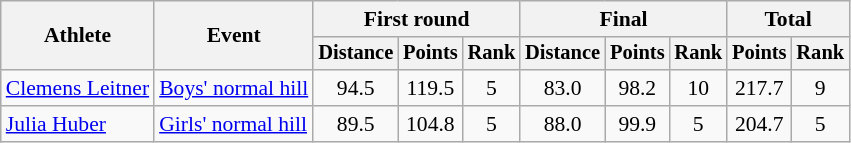<table class="wikitable" style="font-size:90%">
<tr>
<th rowspan=2>Athlete</th>
<th rowspan=2>Event</th>
<th colspan=3>First round</th>
<th colspan=3>Final</th>
<th colspan=2>Total</th>
</tr>
<tr style="font-size:95%">
<th>Distance</th>
<th>Points</th>
<th>Rank</th>
<th>Distance</th>
<th>Points</th>
<th>Rank</th>
<th>Points</th>
<th>Rank</th>
</tr>
<tr align=center>
<td align=left><a href='#'>Clemens Leitner</a></td>
<td align=left><a href='#'>Boys' normal hill</a></td>
<td>94.5</td>
<td>119.5</td>
<td>5</td>
<td>83.0</td>
<td>98.2</td>
<td>10</td>
<td>217.7</td>
<td>9</td>
</tr>
<tr align=center>
<td align=left><a href='#'>Julia Huber</a></td>
<td align=left><a href='#'>Girls' normal hill</a></td>
<td>89.5</td>
<td>104.8</td>
<td>5</td>
<td>88.0</td>
<td>99.9</td>
<td>5</td>
<td>204.7</td>
<td>5</td>
</tr>
</table>
